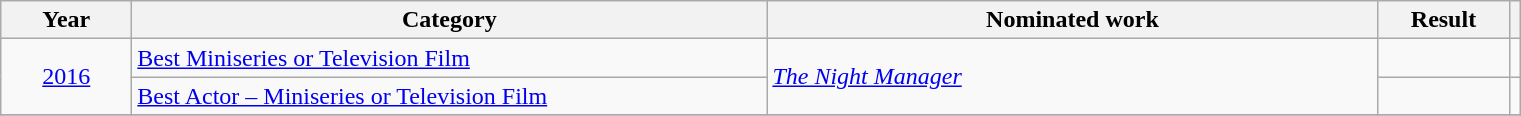<table class=wikitable>
<tr>
<th scope="col" style="width:5em;">Year</th>
<th scope="col" style="width:26em;">Category</th>
<th scope="col" style="width:25em;">Nominated work</th>
<th scope="col" style="width:5em;">Result</th>
<th></th>
</tr>
<tr>
<td style="text-align:center;", scope="row", rowspan=2><a href='#'>2016</a></td>
<td><a href='#'>Best Miniseries or Television Film</a></td>
<td rowspan=2><em><a href='#'>The Night Manager</a></em></td>
<td></td>
<td></td>
</tr>
<tr>
<td><a href='#'>Best Actor – Miniseries or Television Film</a></td>
<td></td>
<td></td>
</tr>
<tr>
</tr>
</table>
